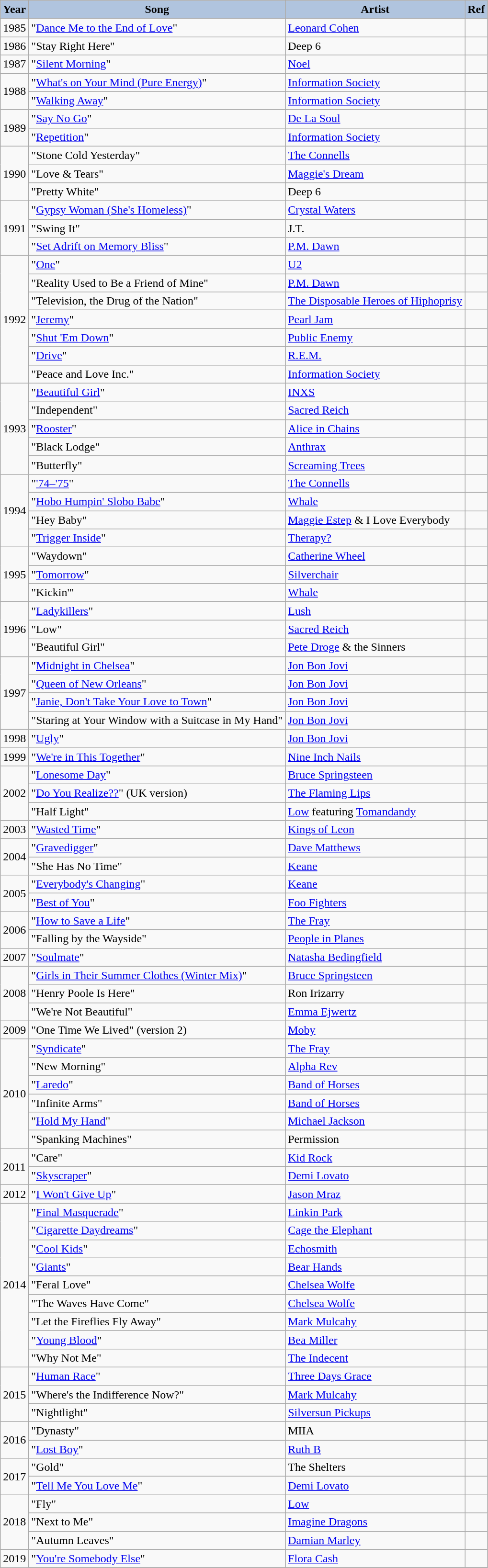<table class="wikitable">
<tr>
<th style="background:#B0C4DE;">Year</th>
<th style="background:#B0C4DE;">Song</th>
<th style="background:#B0C4DE;">Artist</th>
<th style="background:#B0C4DE;">Ref</th>
</tr>
<tr>
<td>1985</td>
<td>"<a href='#'>Dance Me to the End of Love</a>"</td>
<td><a href='#'>Leonard Cohen</a></td>
<td></td>
</tr>
<tr>
<td>1986</td>
<td>"Stay Right Here"</td>
<td>Deep 6</td>
<td></td>
</tr>
<tr>
<td>1987</td>
<td>"<a href='#'>Silent Morning</a>"</td>
<td><a href='#'>Noel</a></td>
<td></td>
</tr>
<tr>
<td rowspan="2">1988</td>
<td>"<a href='#'>What's on Your Mind (Pure Energy)</a>"</td>
<td><a href='#'>Information Society</a></td>
<td></td>
</tr>
<tr>
<td>"<a href='#'>Walking Away</a>"</td>
<td><a href='#'>Information Society</a></td>
<td></td>
</tr>
<tr>
<td rowspan="2">1989</td>
<td>"<a href='#'>Say No Go</a>"</td>
<td><a href='#'>De La Soul</a></td>
<td></td>
</tr>
<tr>
<td>"<a href='#'>Repetition</a>"</td>
<td><a href='#'>Information Society</a></td>
<td></td>
</tr>
<tr>
<td rowspan="3">1990</td>
<td>"Stone Cold Yesterday"</td>
<td><a href='#'>The Connells</a></td>
<td></td>
</tr>
<tr>
<td>"Love & Tears"</td>
<td><a href='#'>Maggie's Dream</a></td>
<td></td>
</tr>
<tr>
<td>"Pretty White"</td>
<td>Deep 6</td>
<td></td>
</tr>
<tr>
<td rowspan="3">1991</td>
<td>"<a href='#'>Gypsy Woman (She's Homeless)</a>"</td>
<td><a href='#'>Crystal Waters</a></td>
<td></td>
</tr>
<tr>
<td>"Swing It"</td>
<td>J.T.</td>
<td></td>
</tr>
<tr>
<td>"<a href='#'>Set Adrift on Memory Bliss</a>"</td>
<td><a href='#'>P.M. Dawn</a></td>
<td></td>
</tr>
<tr>
<td rowspan="7">1992</td>
<td>"<a href='#'>One</a>"</td>
<td><a href='#'>U2</a></td>
<td></td>
</tr>
<tr>
<td>"Reality Used to Be a Friend of Mine"</td>
<td><a href='#'>P.M. Dawn</a></td>
<td></td>
</tr>
<tr>
<td>"Television, the Drug of the Nation"</td>
<td><a href='#'>The Disposable Heroes of Hiphoprisy</a></td>
<td></td>
</tr>
<tr>
<td>"<a href='#'>Jeremy</a>"</td>
<td><a href='#'>Pearl Jam</a></td>
<td></td>
</tr>
<tr>
<td>"<a href='#'>Shut 'Em Down</a>"</td>
<td><a href='#'>Public Enemy</a></td>
<td></td>
</tr>
<tr>
<td>"<a href='#'>Drive</a>"</td>
<td><a href='#'>R.E.M.</a></td>
<td></td>
</tr>
<tr>
<td>"Peace and Love Inc."</td>
<td><a href='#'>Information Society</a></td>
<td></td>
</tr>
<tr>
<td rowspan="5">1993</td>
<td>"<a href='#'>Beautiful Girl</a>"</td>
<td><a href='#'>INXS</a></td>
<td></td>
</tr>
<tr>
<td>"Independent"</td>
<td><a href='#'>Sacred Reich</a></td>
<td></td>
</tr>
<tr>
<td>"<a href='#'>Rooster</a>"</td>
<td><a href='#'>Alice in Chains</a></td>
<td></td>
</tr>
<tr>
<td>"Black Lodge"</td>
<td><a href='#'>Anthrax</a></td>
<td></td>
</tr>
<tr>
<td>"Butterfly"</td>
<td><a href='#'>Screaming Trees</a></td>
<td></td>
</tr>
<tr>
<td rowspan="4">1994</td>
<td>"<a href='#'>'74–'75</a>"</td>
<td><a href='#'>The Connells</a></td>
<td></td>
</tr>
<tr>
<td>"<a href='#'>Hobo Humpin' Slobo Babe</a>"</td>
<td><a href='#'>Whale</a></td>
<td></td>
</tr>
<tr>
<td>"Hey Baby"</td>
<td><a href='#'>Maggie Estep</a> & I Love Everybody</td>
<td></td>
</tr>
<tr>
<td>"<a href='#'>Trigger Inside</a>"</td>
<td><a href='#'>Therapy?</a></td>
<td></td>
</tr>
<tr>
<td rowspan="3">1995</td>
<td>"Waydown"</td>
<td><a href='#'>Catherine Wheel</a></td>
<td></td>
</tr>
<tr>
<td>"<a href='#'>Tomorrow</a>"</td>
<td><a href='#'>Silverchair</a></td>
<td></td>
</tr>
<tr>
<td>"Kickin'"</td>
<td><a href='#'>Whale</a></td>
<td></td>
</tr>
<tr>
<td rowspan="3">1996</td>
<td>"<a href='#'>Ladykillers</a>"</td>
<td><a href='#'>Lush</a></td>
<td></td>
</tr>
<tr>
<td>"Low"</td>
<td><a href='#'>Sacred Reich</a></td>
<td></td>
</tr>
<tr>
<td>"Beautiful Girl"</td>
<td><a href='#'>Pete Droge</a> & the Sinners</td>
<td></td>
</tr>
<tr>
<td rowspan="4">1997</td>
<td>"<a href='#'>Midnight in Chelsea</a>"</td>
<td><a href='#'>Jon Bon Jovi</a></td>
<td></td>
</tr>
<tr>
<td>"<a href='#'>Queen of New Orleans</a>"</td>
<td><a href='#'>Jon Bon Jovi</a></td>
<td></td>
</tr>
<tr>
<td>"<a href='#'>Janie, Don't Take Your Love to Town</a>"</td>
<td><a href='#'>Jon Bon Jovi</a></td>
<td></td>
</tr>
<tr>
<td>"Staring at Your Window with a Suitcase in My Hand"</td>
<td><a href='#'>Jon Bon Jovi</a></td>
<td></td>
</tr>
<tr>
<td rowspan="1">1998</td>
<td>"<a href='#'>Ugly</a>"</td>
<td><a href='#'>Jon Bon Jovi</a></td>
<td></td>
</tr>
<tr>
<td rowspan="1">1999</td>
<td>"<a href='#'>We're in This Together</a>"</td>
<td><a href='#'>Nine Inch Nails</a></td>
<td></td>
</tr>
<tr>
<td rowspan="3">2002</td>
<td>"<a href='#'>Lonesome Day</a>"</td>
<td><a href='#'>Bruce Springsteen</a></td>
<td></td>
</tr>
<tr>
<td>"<a href='#'>Do You Realize??</a>" (UK version)</td>
<td><a href='#'>The Flaming Lips</a></td>
<td></td>
</tr>
<tr>
<td>"Half Light"</td>
<td><a href='#'>Low</a> featuring <a href='#'>Tomandandy</a></td>
<td></td>
</tr>
<tr>
<td rowspan="1">2003</td>
<td>"<a href='#'>Wasted Time</a>"</td>
<td><a href='#'>Kings of Leon</a></td>
<td></td>
</tr>
<tr>
<td rowspan="2">2004</td>
<td>"<a href='#'>Gravedigger</a>"</td>
<td><a href='#'>Dave Matthews</a></td>
<td></td>
</tr>
<tr>
<td>"She Has No Time"</td>
<td><a href='#'>Keane</a></td>
<td></td>
</tr>
<tr>
<td rowspan="2">2005</td>
<td>"<a href='#'>Everybody's Changing</a>"</td>
<td><a href='#'>Keane</a></td>
<td></td>
</tr>
<tr>
<td>"<a href='#'>Best of You</a>"</td>
<td><a href='#'>Foo Fighters</a></td>
<td></td>
</tr>
<tr>
<td rowspan="2">2006</td>
<td>"<a href='#'>How to Save a Life</a>"</td>
<td><a href='#'>The Fray</a></td>
<td></td>
</tr>
<tr>
<td>"Falling by the Wayside"</td>
<td><a href='#'>People in Planes</a></td>
<td></td>
</tr>
<tr>
<td rowspan="1">2007</td>
<td>"<a href='#'>Soulmate</a>"</td>
<td><a href='#'>Natasha Bedingfield</a></td>
<td></td>
</tr>
<tr>
<td rowspan="3">2008</td>
<td>"<a href='#'>Girls in Their Summer Clothes (Winter Mix)</a>"</td>
<td><a href='#'>Bruce Springsteen</a></td>
<td></td>
</tr>
<tr>
<td>"Henry Poole Is Here"</td>
<td>Ron Irizarry</td>
<td></td>
</tr>
<tr>
<td>"We're Not Beautiful"</td>
<td><a href='#'>Emma Ejwertz</a></td>
<td></td>
</tr>
<tr>
<td rowspan="1">2009</td>
<td>"One Time We Lived" (version 2)</td>
<td><a href='#'>Moby</a></td>
<td></td>
</tr>
<tr>
<td rowspan="6">2010</td>
<td>"<a href='#'>Syndicate</a>"</td>
<td><a href='#'>The Fray</a></td>
<td></td>
</tr>
<tr>
<td>"New Morning"</td>
<td><a href='#'>Alpha Rev</a></td>
<td></td>
</tr>
<tr>
<td>"<a href='#'>Laredo</a>"</td>
<td><a href='#'>Band of Horses</a></td>
<td></td>
</tr>
<tr>
<td>"Infinite Arms"</td>
<td><a href='#'>Band of Horses</a></td>
<td></td>
</tr>
<tr>
<td>"<a href='#'>Hold My Hand</a>"</td>
<td><a href='#'>Michael Jackson</a></td>
<td></td>
</tr>
<tr Permission>
<td>"Spanking Machines"</td>
<td>Permission</td>
<td></td>
</tr>
<tr>
<td rowspan="2">2011</td>
<td>"Care"</td>
<td><a href='#'>Kid Rock</a></td>
<td></td>
</tr>
<tr>
<td>"<a href='#'>Skyscraper</a>"</td>
<td><a href='#'>Demi Lovato</a></td>
<td></td>
</tr>
<tr>
<td rowspan="1">2012</td>
<td>"<a href='#'>I Won't Give Up</a>"</td>
<td><a href='#'>Jason Mraz</a></td>
<td></td>
</tr>
<tr>
<td rowspan="9">2014</td>
<td>"<a href='#'>Final Masquerade</a>"</td>
<td><a href='#'>Linkin Park</a></td>
<td></td>
</tr>
<tr>
<td>"<a href='#'>Cigarette Daydreams</a>"</td>
<td><a href='#'>Cage the Elephant</a></td>
<td></td>
</tr>
<tr>
<td>"<a href='#'>Cool Kids</a>"</td>
<td><a href='#'>Echosmith</a></td>
<td></td>
</tr>
<tr>
<td>"<a href='#'>Giants</a>"</td>
<td><a href='#'>Bear Hands</a></td>
<td></td>
</tr>
<tr>
<td>"Feral Love"</td>
<td><a href='#'>Chelsea Wolfe</a></td>
<td></td>
</tr>
<tr>
<td>"The Waves Have Come"</td>
<td><a href='#'>Chelsea Wolfe</a></td>
<td></td>
</tr>
<tr>
<td>"Let the Fireflies Fly Away"</td>
<td><a href='#'>Mark Mulcahy</a></td>
<td></td>
</tr>
<tr>
<td>"<a href='#'>Young Blood</a>"</td>
<td><a href='#'>Bea Miller</a></td>
<td></td>
</tr>
<tr>
<td>"Why Not Me"</td>
<td><a href='#'>The Indecent</a></td>
<td></td>
</tr>
<tr>
<td rowspan="3">2015</td>
<td>"<a href='#'>Human Race</a>"</td>
<td><a href='#'>Three Days Grace</a></td>
<td></td>
</tr>
<tr>
<td>"Where's the Indifference Now?"</td>
<td><a href='#'>Mark Mulcahy</a></td>
<td></td>
</tr>
<tr>
<td>"Nightlight"</td>
<td><a href='#'>Silversun Pickups</a></td>
<td></td>
</tr>
<tr>
<td rowspan="2">2016</td>
<td>"Dynasty"</td>
<td>MIIA</td>
<td></td>
</tr>
<tr>
<td>"<a href='#'>Lost Boy</a>"</td>
<td><a href='#'>Ruth B</a></td>
<td></td>
</tr>
<tr>
<td rowspan="2">2017</td>
<td>"Gold"</td>
<td>The Shelters</td>
<td></td>
</tr>
<tr>
<td>"<a href='#'>Tell Me You Love Me</a>"</td>
<td><a href='#'>Demi Lovato</a></td>
<td></td>
</tr>
<tr>
<td rowspan="3">2018</td>
<td>"Fly"</td>
<td><a href='#'>Low</a></td>
<td></td>
</tr>
<tr>
<td>"Next to Me"</td>
<td><a href='#'>Imagine Dragons</a></td>
<td></td>
</tr>
<tr>
<td>"Autumn Leaves"</td>
<td><a href='#'>Damian Marley</a></td>
<td></td>
</tr>
<tr>
<td rowspan="3">2019</td>
<td>"<a href='#'>You're Somebody Else</a>"</td>
<td><a href='#'>Flora Cash</a></td>
<td></td>
</tr>
<tr>
</tr>
</table>
